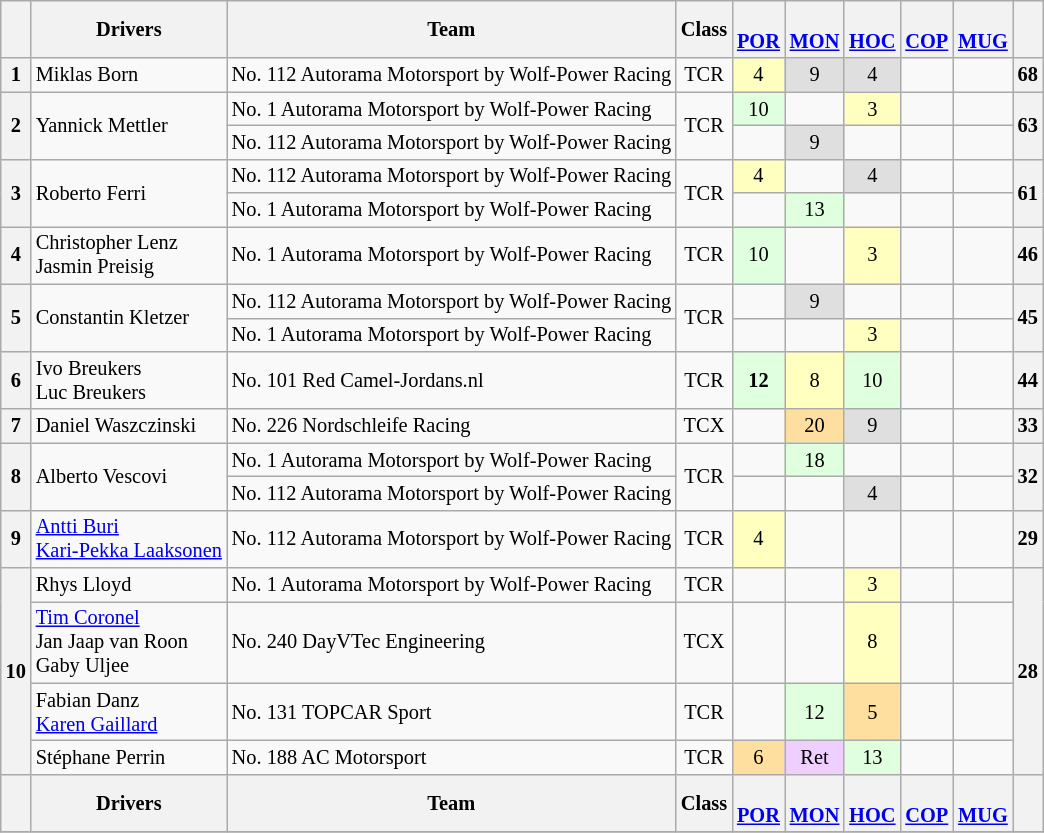<table align=left| class="wikitable" style="font-size: 85%; text-align: center">
<tr valign="top">
<th valign=middle></th>
<th valign=middle>Drivers</th>
<th valign=middle>Team</th>
<th valign=middle>Class</th>
<th><br><a href='#'>POR</a></th>
<th><br><a href='#'>MON</a></th>
<th><br><a href='#'>HOC</a></th>
<th><br><a href='#'>COP</a></th>
<th><br><a href='#'>MUG</a></th>
<th valign=middle>  </th>
</tr>
<tr>
<th>1</th>
<td align=left> Miklas Born</td>
<td align=left> No. 112 Autorama Motorsport by Wolf-Power Racing</td>
<td>TCR</td>
<td style="background:#FFFFBF;">4</td>
<td style="background:#DFDFDF;">9</td>
<td style="background:#DFDFDF;">4</td>
<td></td>
<td></td>
<th>68</th>
</tr>
<tr>
<th rowspan=2>2</th>
<td rowspan=2 align=left> Yannick Mettler</td>
<td align=left> No. 1 Autorama Motorsport by Wolf-Power Racing</td>
<td rowspan=2>TCR</td>
<td style="background:#DFFFDF;">10</td>
<td></td>
<td style="background:#FFFFBF;">3</td>
<td></td>
<td></td>
<th rowspan=2>63</th>
</tr>
<tr>
<td align=left> No. 112 Autorama Motorsport by Wolf-Power Racing</td>
<td></td>
<td style="background:#DFDFDF;">9</td>
<td></td>
<td></td>
<td></td>
</tr>
<tr>
<th rowspan=2>3</th>
<td rowspan=2 align=left> Roberto Ferri</td>
<td align=left> No. 112 Autorama Motorsport by Wolf-Power Racing</td>
<td rowspan=2>TCR</td>
<td style="background:#FFFFBF;">4</td>
<td></td>
<td style="background:#DFDFDF;">4</td>
<td></td>
<td></td>
<th rowspan=2>61</th>
</tr>
<tr>
<td align=left> No. 1 Autorama Motorsport by Wolf-Power Racing</td>
<td></td>
<td style="background:#DFFFDF;">13</td>
<td></td>
<td></td>
<td></td>
</tr>
<tr>
<th>4</th>
<td align=left> Christopher Lenz<br> Jasmin Preisig</td>
<td align=left> No. 1 Autorama Motorsport by Wolf-Power Racing</td>
<td>TCR</td>
<td style="background:#DFFFDF;">10</td>
<td></td>
<td style="background:#FFFFBF;">3</td>
<td></td>
<td></td>
<th>46</th>
</tr>
<tr>
<th rowspan=2>5</th>
<td rowspan=2 align=left> Constantin Kletzer</td>
<td align=left> No. 112 Autorama Motorsport by Wolf-Power Racing</td>
<td rowspan=2>TCR</td>
<td></td>
<td style="background:#DFDFDF;">9</td>
<td></td>
<td></td>
<td></td>
<th rowspan=2>45</th>
</tr>
<tr>
<td align=left> No. 1 Autorama Motorsport by Wolf-Power Racing</td>
<td></td>
<td></td>
<td style="background:#FFFFBF;">3</td>
<td></td>
<td></td>
</tr>
<tr>
<th>6</th>
<td align=left> Ivo Breukers<br> Luc Breukers</td>
<td align=left> No. 101 Red Camel-Jordans.nl</td>
<td>TCR</td>
<td style="background:#DFFFDF;"><strong>12</strong></td>
<td style="background:#FFFFBF;">8</td>
<td style="background:#DFFFDF;">10</td>
<td></td>
<td></td>
<th>44</th>
</tr>
<tr>
<th>7</th>
<td align=left> Daniel Waszczinski</td>
<td align=left> No. 226 Nordschleife Racing</td>
<td>TCX</td>
<td></td>
<td style="background:#FFDF9F;">20</td>
<td style="background:#DFDFDF;">9</td>
<td></td>
<td></td>
<th>33</th>
</tr>
<tr>
<th rowspan=2>8</th>
<td rowspan=2 align=left> Alberto Vescovi</td>
<td align=left> No. 1 Autorama Motorsport by Wolf-Power Racing</td>
<td rowspan=2>TCR</td>
<td></td>
<td style="background:#DFFFDF;">18</td>
<td></td>
<td></td>
<td></td>
<th rowspan=2>32</th>
</tr>
<tr>
<td align=left> No. 112 Autorama Motorsport by Wolf-Power Racing</td>
<td></td>
<td></td>
<td style="background:#DFDFDF;">4</td>
<td></td>
<td></td>
</tr>
<tr>
<th>9</th>
<td align=left> <a href='#'>Antti Buri</a><br> <a href='#'>Kari-Pekka Laaksonen</a></td>
<td align=left> No. 112 Autorama Motorsport by Wolf-Power Racing</td>
<td>TCR</td>
<td style="background:#FFFFBF;">4</td>
<td></td>
<td></td>
<td></td>
<td></td>
<th>29</th>
</tr>
<tr>
<th rowspan=4>10</th>
<td align=left> Rhys Lloyd</td>
<td align=left> No. 1 Autorama Motorsport by Wolf-Power Racing</td>
<td>TCR</td>
<td></td>
<td></td>
<td style="background:#FFFFBF;">3</td>
<td></td>
<td></td>
<th rowspan=4>28</th>
</tr>
<tr>
<td align=left> <a href='#'>Tim Coronel</a><br> Jan Jaap van Roon<br> Gaby Uljee</td>
<td align=left> No. 240 DayVTec Engineering</td>
<td>TCX</td>
<td></td>
<td></td>
<td style="background:#FFFFBF;">8</td>
<td></td>
<td></td>
</tr>
<tr>
<td align=left> Fabian Danz<br> <a href='#'>Karen Gaillard</a></td>
<td align=left> No. 131 TOPCAR Sport</td>
<td>TCR</td>
<td></td>
<td style="background:#DFFFDF;">12</td>
<td style="background:#FFDF9F;">5</td>
<td></td>
<td></td>
</tr>
<tr>
<td align=left> Stéphane Perrin</td>
<td align=left> No. 188 AC Motorsport</td>
<td>TCR</td>
<td style="background:#FFDF9F;">6</td>
<td style="background:#EFCFFF;">Ret</td>
<td style="background:#DFFFDF;">13</td>
<td></td>
<td></td>
</tr>
<tr>
<th valign=middle></th>
<th valign=middle>Drivers</th>
<th valign=middle>Team</th>
<th valign=middle>Class</th>
<th><br><a href='#'>POR</a></th>
<th><br><a href='#'>MON</a></th>
<th><br><a href='#'>HOC</a></th>
<th><br><a href='#'>COP</a></th>
<th><br><a href='#'>MUG</a></th>
<th valign=middle>  </th>
</tr>
<tr>
</tr>
</table>
